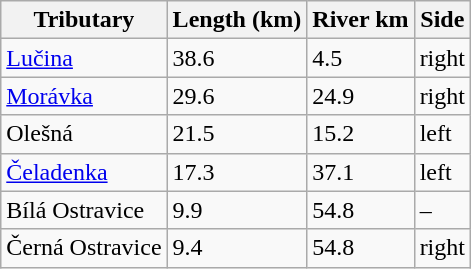<table class="wikitable">
<tr>
<th>Tributary</th>
<th>Length (km)</th>
<th>River km</th>
<th>Side</th>
</tr>
<tr>
<td><a href='#'>Lučina</a></td>
<td>38.6</td>
<td>4.5</td>
<td>right</td>
</tr>
<tr>
<td><a href='#'>Morávka</a></td>
<td>29.6</td>
<td>24.9</td>
<td>right</td>
</tr>
<tr>
<td>Olešná</td>
<td>21.5</td>
<td>15.2</td>
<td>left</td>
</tr>
<tr>
<td><a href='#'>Čeladenka</a></td>
<td>17.3</td>
<td>37.1</td>
<td>left</td>
</tr>
<tr>
<td>Bílá Ostravice</td>
<td>9.9</td>
<td>54.8</td>
<td>–</td>
</tr>
<tr>
<td>Černá Ostravice</td>
<td>9.4</td>
<td>54.8</td>
<td>right</td>
</tr>
</table>
